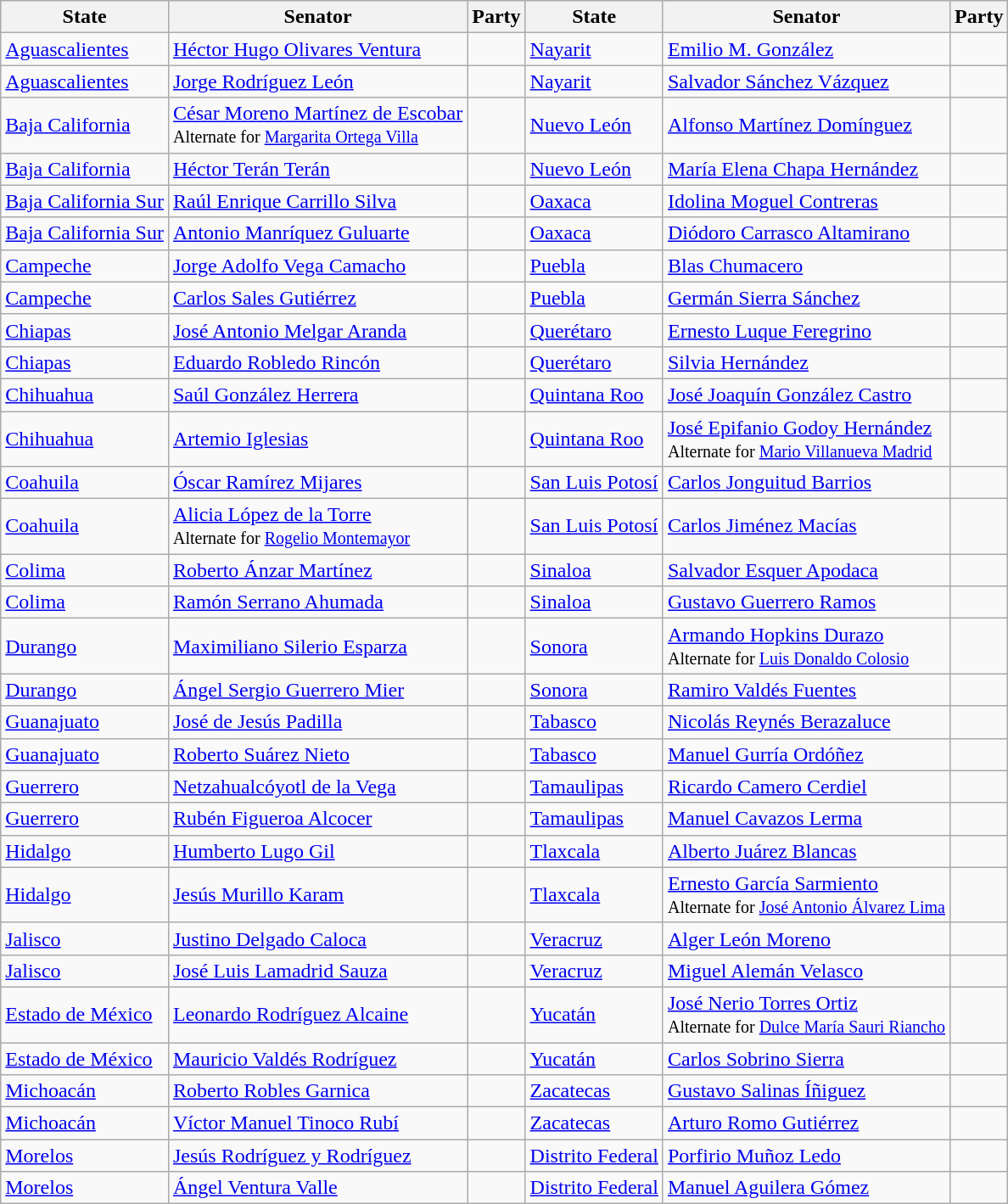<table class="wikitable">
<tr style="background:#efefef;">
<th><strong>State</strong></th>
<th><strong>Senator</strong></th>
<th><strong>Party</strong></th>
<th><strong>State</strong></th>
<th><strong>Senator</strong></th>
<th><strong>Party</strong></th>
</tr>
<tr>
<td><a href='#'>Aguascalientes</a></td>
<td><a href='#'>Héctor Hugo Olivares Ventura</a></td>
<td></td>
<td><a href='#'>Nayarit</a></td>
<td><a href='#'>Emilio M. González</a></td>
<td></td>
</tr>
<tr>
<td><a href='#'>Aguascalientes</a></td>
<td><a href='#'>Jorge Rodríguez León</a></td>
<td></td>
<td><a href='#'>Nayarit</a></td>
<td><a href='#'>Salvador Sánchez Vázquez</a></td>
<td></td>
</tr>
<tr>
<td><a href='#'>Baja California</a></td>
<td><a href='#'>César Moreno Martínez de Escobar</a><br><small>Alternate for <a href='#'>Margarita Ortega Villa</a></small></td>
<td></td>
<td><a href='#'>Nuevo León</a></td>
<td><a href='#'>Alfonso Martínez Domínguez</a></td>
<td></td>
</tr>
<tr>
<td><a href='#'>Baja California</a></td>
<td><a href='#'>Héctor Terán Terán</a></td>
<td></td>
<td><a href='#'>Nuevo León</a></td>
<td><a href='#'>María Elena Chapa Hernández</a></td>
<td></td>
</tr>
<tr>
<td><a href='#'>Baja California Sur</a></td>
<td><a href='#'>Raúl Enrique Carrillo Silva</a></td>
<td></td>
<td><a href='#'>Oaxaca</a></td>
<td><a href='#'>Idolina Moguel Contreras</a></td>
<td></td>
</tr>
<tr>
<td><a href='#'>Baja California Sur</a></td>
<td><a href='#'>Antonio Manríquez Guluarte</a></td>
<td></td>
<td><a href='#'>Oaxaca</a></td>
<td><a href='#'>Diódoro Carrasco Altamirano</a></td>
<td></td>
</tr>
<tr>
<td><a href='#'>Campeche</a></td>
<td><a href='#'>Jorge Adolfo Vega Camacho</a></td>
<td></td>
<td><a href='#'>Puebla</a></td>
<td><a href='#'>Blas Chumacero</a></td>
<td></td>
</tr>
<tr>
<td><a href='#'>Campeche</a></td>
<td><a href='#'>Carlos Sales Gutiérrez</a></td>
<td></td>
<td><a href='#'>Puebla</a></td>
<td><a href='#'>Germán Sierra Sánchez</a></td>
<td></td>
</tr>
<tr>
<td><a href='#'>Chiapas</a></td>
<td><a href='#'>José Antonio Melgar Aranda</a></td>
<td></td>
<td><a href='#'>Querétaro</a></td>
<td><a href='#'>Ernesto Luque Feregrino</a></td>
<td></td>
</tr>
<tr>
<td><a href='#'>Chiapas</a></td>
<td><a href='#'>Eduardo Robledo Rincón</a></td>
<td></td>
<td><a href='#'>Querétaro</a></td>
<td><a href='#'>Silvia Hernández</a></td>
<td></td>
</tr>
<tr>
<td><a href='#'>Chihuahua</a></td>
<td><a href='#'>Saúl González Herrera</a></td>
<td></td>
<td><a href='#'>Quintana Roo</a></td>
<td><a href='#'>José Joaquín González Castro</a></td>
<td></td>
</tr>
<tr>
<td><a href='#'>Chihuahua</a></td>
<td><a href='#'>Artemio Iglesias</a></td>
<td></td>
<td><a href='#'>Quintana Roo</a></td>
<td><a href='#'>José Epifanio Godoy Hernández</a><br><small>Alternate for <a href='#'>Mario Villanueva Madrid</a></small></td>
<td></td>
</tr>
<tr>
<td><a href='#'>Coahuila</a></td>
<td><a href='#'>Óscar Ramírez Mijares</a></td>
<td></td>
<td><a href='#'>San Luis Potosí</a></td>
<td><a href='#'>Carlos Jonguitud Barrios</a></td>
<td></td>
</tr>
<tr>
<td><a href='#'>Coahuila</a></td>
<td><a href='#'>Alicia López de la Torre</a><br><small>Alternate for <a href='#'>Rogelio Montemayor</a></small></td>
<td></td>
<td><a href='#'>San Luis Potosí</a></td>
<td><a href='#'>Carlos Jiménez Macías</a></td>
<td></td>
</tr>
<tr>
<td><a href='#'>Colima</a></td>
<td><a href='#'>Roberto Ánzar Martínez</a></td>
<td></td>
<td><a href='#'>Sinaloa</a></td>
<td><a href='#'>Salvador Esquer Apodaca</a></td>
<td></td>
</tr>
<tr>
<td><a href='#'>Colima</a></td>
<td><a href='#'>Ramón Serrano Ahumada</a></td>
<td></td>
<td><a href='#'>Sinaloa</a></td>
<td><a href='#'>Gustavo Guerrero Ramos</a></td>
<td></td>
</tr>
<tr>
<td><a href='#'>Durango</a></td>
<td><a href='#'>Maximiliano Silerio Esparza</a></td>
<td></td>
<td><a href='#'>Sonora</a></td>
<td><a href='#'>Armando Hopkins Durazo</a><br><small>Alternate for <a href='#'>Luis Donaldo Colosio</a></small></td>
<td></td>
</tr>
<tr>
<td><a href='#'>Durango</a></td>
<td><a href='#'>Ángel Sergio Guerrero Mier</a></td>
<td></td>
<td><a href='#'>Sonora</a></td>
<td><a href='#'>Ramiro Valdés Fuentes</a></td>
<td></td>
</tr>
<tr>
<td><a href='#'>Guanajuato</a></td>
<td><a href='#'>José de Jesús Padilla</a></td>
<td></td>
<td><a href='#'>Tabasco</a></td>
<td><a href='#'>Nicolás Reynés Berazaluce</a></td>
<td></td>
</tr>
<tr>
<td><a href='#'>Guanajuato</a></td>
<td><a href='#'>Roberto Suárez Nieto</a></td>
<td></td>
<td><a href='#'>Tabasco</a></td>
<td><a href='#'>Manuel Gurría Ordóñez</a></td>
<td></td>
</tr>
<tr>
<td><a href='#'>Guerrero</a></td>
<td><a href='#'>Netzahualcóyotl de la Vega</a></td>
<td></td>
<td><a href='#'>Tamaulipas</a></td>
<td><a href='#'>Ricardo Camero Cerdiel</a></td>
<td></td>
</tr>
<tr>
<td><a href='#'>Guerrero</a></td>
<td><a href='#'>Rubén Figueroa Alcocer</a></td>
<td></td>
<td><a href='#'>Tamaulipas</a></td>
<td><a href='#'>Manuel Cavazos Lerma</a></td>
<td></td>
</tr>
<tr>
<td><a href='#'>Hidalgo</a></td>
<td><a href='#'>Humberto Lugo Gil</a></td>
<td></td>
<td><a href='#'>Tlaxcala</a></td>
<td><a href='#'>Alberto Juárez Blancas</a></td>
<td></td>
</tr>
<tr>
<td><a href='#'>Hidalgo</a></td>
<td><a href='#'>Jesús Murillo Karam</a></td>
<td></td>
<td><a href='#'>Tlaxcala</a></td>
<td><a href='#'>Ernesto García Sarmiento</a><br><small>Alternate for <a href='#'>José Antonio Álvarez Lima</a></small></td>
<td></td>
</tr>
<tr>
<td><a href='#'>Jalisco</a></td>
<td><a href='#'>Justino Delgado Caloca</a></td>
<td></td>
<td><a href='#'>Veracruz</a></td>
<td><a href='#'>Alger León Moreno</a></td>
<td></td>
</tr>
<tr>
<td><a href='#'>Jalisco</a></td>
<td><a href='#'>José Luis Lamadrid Sauza</a></td>
<td></td>
<td><a href='#'>Veracruz</a></td>
<td><a href='#'>Miguel Alemán Velasco</a></td>
<td></td>
</tr>
<tr>
<td><a href='#'>Estado de México</a></td>
<td><a href='#'>Leonardo Rodríguez Alcaine</a></td>
<td></td>
<td><a href='#'>Yucatán</a></td>
<td><a href='#'>José Nerio Torres Ortiz</a><br><small>Alternate for <a href='#'>Dulce María Sauri Riancho</a></small></td>
<td></td>
</tr>
<tr>
<td><a href='#'>Estado de México</a></td>
<td><a href='#'>Mauricio Valdés Rodríguez</a></td>
<td></td>
<td><a href='#'>Yucatán</a></td>
<td><a href='#'>Carlos Sobrino Sierra</a></td>
<td></td>
</tr>
<tr>
<td><a href='#'>Michoacán</a></td>
<td><a href='#'>Roberto Robles Garnica</a></td>
<td></td>
<td><a href='#'>Zacatecas</a></td>
<td><a href='#'>Gustavo Salinas Íñiguez</a></td>
<td></td>
</tr>
<tr>
<td><a href='#'>Michoacán</a></td>
<td><a href='#'>Víctor Manuel Tinoco Rubí</a></td>
<td></td>
<td><a href='#'>Zacatecas</a></td>
<td><a href='#'>Arturo Romo Gutiérrez</a></td>
<td></td>
</tr>
<tr>
<td><a href='#'>Morelos</a></td>
<td><a href='#'>Jesús Rodríguez y Rodríguez</a></td>
<td></td>
<td><a href='#'>Distrito Federal</a></td>
<td><a href='#'>Porfirio Muñoz Ledo</a></td>
<td></td>
</tr>
<tr>
<td><a href='#'>Morelos</a></td>
<td><a href='#'>Ángel Ventura Valle</a></td>
<td></td>
<td><a href='#'>Distrito Federal</a></td>
<td><a href='#'>Manuel Aguilera Gómez</a></td>
<td></td>
</tr>
</table>
